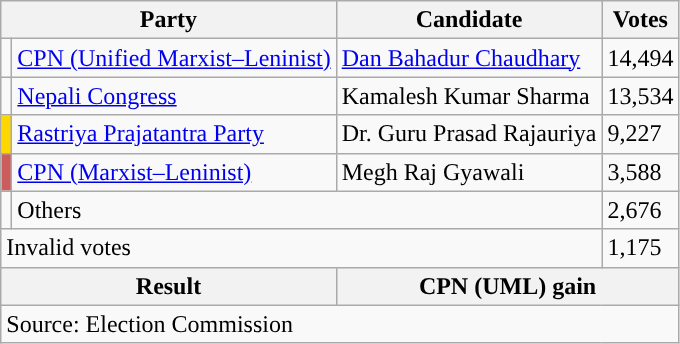<table class="wikitable">
<tr>
<th colspan="2">Party</th>
<th>Candidate</th>
<th>Votes</th>
</tr>
<tr>
<td style="background-color:"></td>
<td><a href='#'>CPN (Unified Marxist–Leninist)</a></td>
<td><a href='#'>Dan Bahadur Chaudhary</a></td>
<td>14,494</td>
</tr>
<tr>
<td style="background-color:"></td>
<td><a href='#'>Nepali Congress</a></td>
<td>Kamalesh Kumar Sharma</td>
<td>13,534</td>
</tr>
<tr>
<td style="background-color:gold"></td>
<td><a href='#'>Rastriya Prajatantra Party</a></td>
<td>Dr. Guru Prasad Rajauriya</td>
<td>9,227</td>
</tr>
<tr>
<td style="background-color:indianred"></td>
<td><a href='#'>CPN (Marxist–Leninist)</a></td>
<td>Megh Raj Gyawali</td>
<td>3,588</td>
</tr>
<tr>
<td></td>
<td colspan="2">Others</td>
<td>2,676</td>
</tr>
<tr>
<td colspan="3">Invalid votes</td>
<td>1,175</td>
</tr>
<tr>
<th colspan="2">Result</th>
<th colspan="2">CPN (UML) gain</th>
</tr>
<tr>
<td colspan="4">Source: Election Commission</td>
</tr>
</table>
